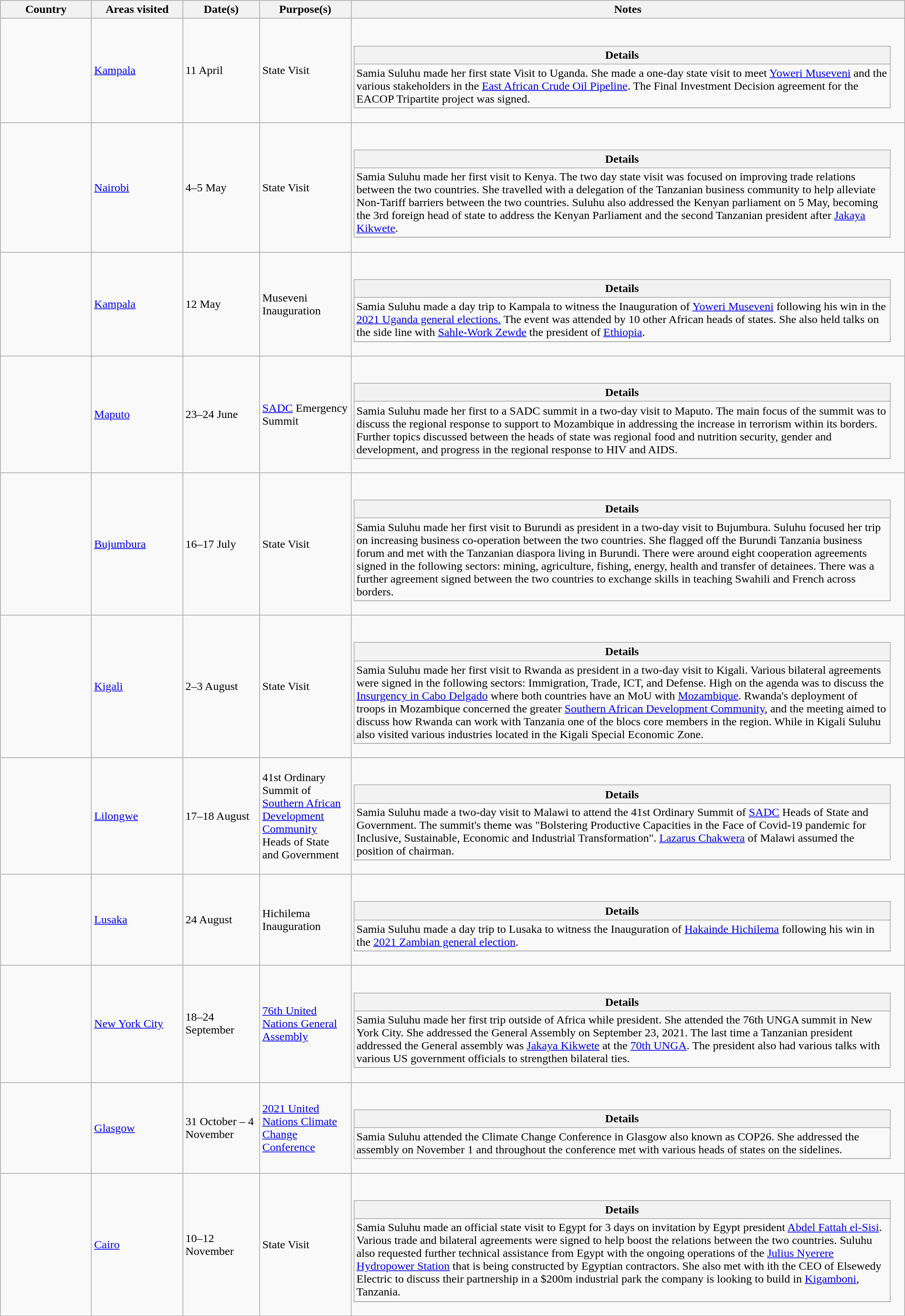<table class="wikitable outercollapse sortable" style="margin: 1em auto 1em auto">
<tr>
<th width="120">Country</th>
<th width="120">Areas visited</th>
<th width="100">Date(s)</th>
<th width="120">Purpose(s)</th>
<th>Notes</th>
</tr>
<tr>
<td></td>
<td><a href='#'>Kampala</a></td>
<td>11 April</td>
<td>State Visit</td>
<td><br><table class="wikitable collapsible innercollapse">
<tr>
<th>Details</th>
</tr>
<tr>
<td>Samia Suluhu made her first state Visit to Uganda. She made a one-day state visit to meet <a href='#'>Yoweri Museveni</a> and the various stakeholders in the <a href='#'>East African Crude Oil Pipeline</a>. The Final Investment Decision agreement for the EACOP Tripartite project was signed.</td>
</tr>
<tr>
</tr>
</table>
</td>
</tr>
<tr>
<td></td>
<td><a href='#'>Nairobi</a></td>
<td>4–5 May</td>
<td>State Visit</td>
<td><br><table class="wikitable collapsible innercollapse">
<tr>
<th>Details</th>
</tr>
<tr>
<td>Samia Suluhu made her first visit to Kenya. The two day state visit was focused on improving trade relations between the two countries. She travelled with a delegation of the Tanzanian business community to help alleviate Non-Tariff barriers between the two countries. Suluhu also addressed the Kenyan parliament on 5 May, becoming the 3rd foreign head of state to address the Kenyan Parliament and the second Tanzanian president after <a href='#'>Jakaya Kikwete</a>.</td>
</tr>
<tr>
</tr>
</table>
</td>
</tr>
<tr>
<td></td>
<td><a href='#'>Kampala</a></td>
<td>12 May</td>
<td>Museveni Inauguration</td>
<td><br><table class="wikitable collapsible innercollapse">
<tr>
<th>Details</th>
</tr>
<tr>
<td>Samia Suluhu made a day trip to Kampala to witness the Inauguration of <a href='#'>Yoweri Museveni</a> following his win in the <a href='#'>2021 Uganda general elections.</a> The event was attended by 10 other African heads of states. She also held talks on the side line with <a href='#'>Sahle-Work Zewde</a> the president of <a href='#'>Ethiopia</a>.</td>
</tr>
<tr>
</tr>
</table>
</td>
</tr>
<tr>
<td></td>
<td><a href='#'>Maputo</a></td>
<td>23–24 June</td>
<td><a href='#'>SADC</a> Emergency Summit</td>
<td><br><table class="wikitable collapsible innercollapse">
<tr>
<th>Details</th>
</tr>
<tr>
<td>Samia Suluhu made her first to a SADC summit in a two-day visit to Maputo. The main focus of the summit was to discuss the regional response to support to Mozambique in addressing the increase in terrorism within its borders. Further topics discussed between the heads of state was regional food and nutrition security, gender and development, and progress in the regional response to HIV and AIDS.</td>
</tr>
<tr>
</tr>
</table>
</td>
</tr>
<tr>
<td></td>
<td><a href='#'>Bujumbura</a></td>
<td>16–17 July</td>
<td>State Visit</td>
<td><br><table class="wikitable collapsible innercollapse">
<tr>
<th>Details</th>
</tr>
<tr>
<td>Samia Suluhu made her first visit to Burundi as president in a two-day visit to Bujumbura. Suluhu focused her trip on increasing business co-operation between the two countries. She flagged off the Burundi Tanzania business forum and met with the Tanzanian diaspora living in Burundi. There were around eight cooperation agreements signed in the following sectors: mining, agriculture, fishing, energy, health and transfer of detainees. There was a further agreement signed between the two countries to exchange skills in teaching Swahili and French across borders.</td>
</tr>
<tr>
</tr>
</table>
</td>
</tr>
<tr>
<td></td>
<td><a href='#'>Kigali</a></td>
<td>2–3 August</td>
<td>State Visit</td>
<td><br><table class="wikitable collapsible innercollapse">
<tr>
<th>Details</th>
</tr>
<tr>
<td>Samia Suluhu made her first visit to Rwanda as president in a two-day visit to Kigali. Various bilateral agreements were signed in the following sectors: Immigration, Trade, ICT, and Defense. High on the agenda was to discuss the <a href='#'>Insurgency in Cabo Delgado</a> where both countries have an MoU with <a href='#'>Mozambique</a>. Rwanda's deployment of troops in Mozambique concerned the greater <a href='#'>Southern African Development Community</a>, and the meeting aimed to discuss how Rwanda can work with Tanzania one of the blocs core members in the region. While in Kigali Suluhu also visited various industries located in the Kigali Special Economic Zone.</td>
</tr>
<tr>
</tr>
</table>
</td>
</tr>
<tr>
<td></td>
<td><a href='#'>Lilongwe</a></td>
<td>17–18 August</td>
<td>41st Ordinary Summit of <a href='#'>Southern African Development Community</a> Heads of State and Government</td>
<td><br><table class="wikitable collapsible innercollapse">
<tr>
<th>Details</th>
</tr>
<tr>
<td>Samia Suluhu made a two-day visit to Malawi to attend the 41st Ordinary Summit of <a href='#'>SADC</a> Heads of State and Government. The summit's theme was "Bolstering Productive Capacities in the Face of Covid-19 pandemic for Inclusive, Sustainable, Economic and Industrial Transformation". <a href='#'>Lazarus Chakwera</a> of Malawi assumed the position of chairman.</td>
</tr>
<tr>
</tr>
</table>
</td>
</tr>
<tr>
<td></td>
<td><a href='#'>Lusaka</a></td>
<td>24 August</td>
<td>Hichilema Inauguration</td>
<td><br><table class="wikitable collapsible innercollapse">
<tr>
<th>Details</th>
</tr>
<tr>
<td>Samia Suluhu made a day trip to Lusaka to witness the Inauguration of <a href='#'>Hakainde Hichilema</a> following his win in the <a href='#'>2021 Zambian general election</a>.</td>
</tr>
<tr>
</tr>
</table>
</td>
</tr>
<tr>
<td></td>
<td><a href='#'>New York City</a></td>
<td>18–24 September</td>
<td><a href='#'>76th United Nations General Assembly</a></td>
<td><br><table class="wikitable collapsible innercollapse">
<tr>
<th>Details</th>
</tr>
<tr>
<td>Samia Suluhu made her first trip outside of Africa while president. She attended the 76th UNGA summit in New York City. She addressed the General Assembly on September 23, 2021. The last time a Tanzanian president addressed the General assembly was <a href='#'>Jakaya Kikwete</a> at the <a href='#'>70th UNGA</a>. The president also had various talks with various US government officials to strengthen bilateral ties.</td>
</tr>
<tr>
</tr>
</table>
</td>
</tr>
<tr>
<td></td>
<td><a href='#'>Glasgow</a></td>
<td>31 October – 4 November</td>
<td><a href='#'>2021 United Nations Climate Change Conference</a></td>
<td><br><table class="wikitable collapsible innercollapse">
<tr>
<th>Details</th>
</tr>
<tr>
<td>Samia Suluhu attended the Climate Change Conference in Glasgow also known as COP26. She addressed the assembly on November 1 and throughout the conference met with various heads of states on the sidelines.</td>
</tr>
<tr>
</tr>
</table>
</td>
</tr>
<tr>
<td></td>
<td><a href='#'>Cairo</a></td>
<td>10–12 November</td>
<td>State Visit</td>
<td><br><table class="wikitable collapsible innercollapse">
<tr>
<th>Details</th>
</tr>
<tr>
<td>Samia Suluhu made an official state visit to Egypt for 3 days on invitation by Egypt president <a href='#'>Abdel Fattah el-Sisi</a>. Various trade and bilateral agreements were signed to help boost the relations between the two countries. Suluhu also requested further technical assistance from Egypt with the ongoing operations of the <a href='#'>Julius Nyerere Hydropower Station</a> that is being constructed by Egyptian contractors. She also met with ith the CEO of Elsewedy Electric to discuss their partnership in a $200m industrial park the company is looking to build in <a href='#'>Kigamboni</a>, Tanzania.</td>
</tr>
<tr>
</tr>
</table>
</td>
</tr>
</table>
